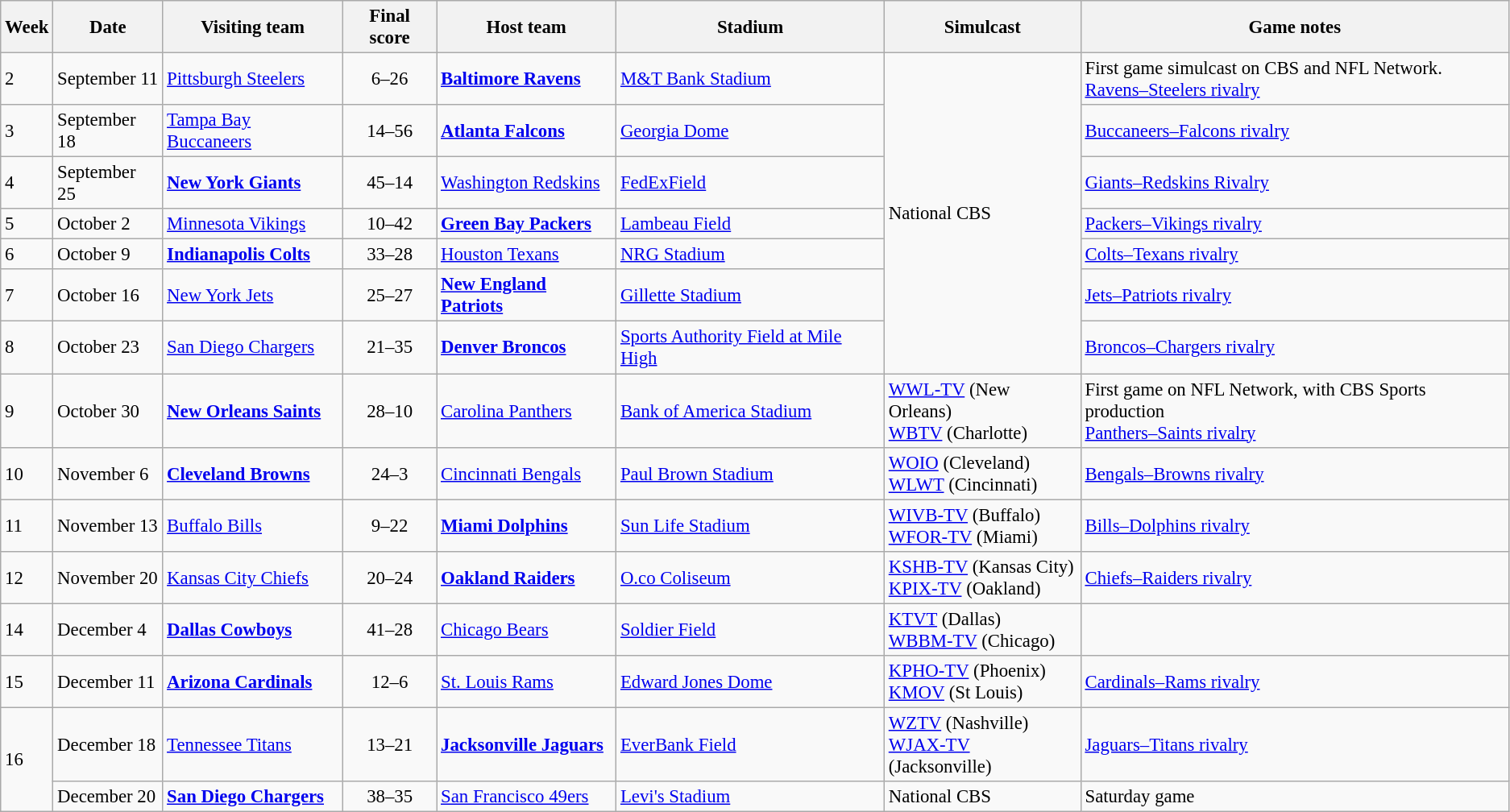<table class="wikitable" style="font-size: 95%;">
<tr>
<th>Week</th>
<th>Date</th>
<th>Visiting team</th>
<th>Final score</th>
<th>Host team</th>
<th>Stadium</th>
<th>Simulcast</th>
<th>Game notes</th>
</tr>
<tr>
<td>2</td>
<td>September 11</td>
<td><a href='#'>Pittsburgh Steelers</a></td>
<td align="center">6–26</td>
<td><strong><a href='#'>Baltimore Ravens</a></strong></td>
<td><a href='#'>M&T Bank Stadium</a></td>
<td rowspan="7">National CBS</td>
<td>First game simulcast on CBS and NFL Network.<br><a href='#'>Ravens–Steelers rivalry</a></td>
</tr>
<tr>
<td>3</td>
<td>September 18</td>
<td><a href='#'>Tampa Bay Buccaneers</a></td>
<td align="center">14–56</td>
<td><strong><a href='#'>Atlanta Falcons</a></strong></td>
<td><a href='#'>Georgia Dome</a></td>
<td><a href='#'>Buccaneers–Falcons rivalry</a></td>
</tr>
<tr>
<td>4</td>
<td>September 25</td>
<td><strong><a href='#'>New York Giants</a></strong></td>
<td align="center">45–14</td>
<td><a href='#'>Washington Redskins</a></td>
<td><a href='#'>FedExField</a></td>
<td><a href='#'>Giants–Redskins Rivalry</a></td>
</tr>
<tr>
<td>5</td>
<td>October 2</td>
<td><a href='#'>Minnesota Vikings</a></td>
<td align="center">10–42</td>
<td><strong><a href='#'>Green Bay Packers</a></strong></td>
<td><a href='#'>Lambeau Field</a></td>
<td><a href='#'>Packers–Vikings rivalry</a></td>
</tr>
<tr>
<td>6</td>
<td>October 9</td>
<td><strong><a href='#'>Indianapolis Colts</a></strong></td>
<td align="center">33–28</td>
<td><a href='#'>Houston Texans</a></td>
<td><a href='#'>NRG Stadium</a></td>
<td><a href='#'>Colts–Texans rivalry</a></td>
</tr>
<tr>
<td>7</td>
<td>October 16</td>
<td><a href='#'>New York Jets</a></td>
<td align="center">25–27</td>
<td><strong><a href='#'>New England Patriots</a></strong></td>
<td><a href='#'>Gillette Stadium</a></td>
<td><a href='#'>Jets–Patriots rivalry</a></td>
</tr>
<tr>
<td>8</td>
<td>October 23</td>
<td><a href='#'>San Diego Chargers</a></td>
<td align="center">21–35</td>
<td><strong><a href='#'>Denver Broncos</a></strong></td>
<td><a href='#'>Sports Authority Field at Mile High</a></td>
<td><a href='#'>Broncos–Chargers rivalry</a></td>
</tr>
<tr>
<td>9</td>
<td>October 30</td>
<td><strong><a href='#'>New Orleans Saints</a></strong></td>
<td align="center">28–10</td>
<td><a href='#'>Carolina Panthers</a></td>
<td><a href='#'>Bank of America Stadium</a></td>
<td><a href='#'>WWL-TV</a> (New Orleans)<br><a href='#'>WBTV</a> (Charlotte)</td>
<td>First game on NFL Network, with CBS Sports production<br><a href='#'>Panthers–Saints rivalry</a></td>
</tr>
<tr>
<td>10</td>
<td>November 6</td>
<td><strong><a href='#'>Cleveland Browns</a></strong></td>
<td align="center">24–3</td>
<td><a href='#'>Cincinnati Bengals</a></td>
<td><a href='#'>Paul Brown Stadium</a></td>
<td><a href='#'>WOIO</a> (Cleveland)<br><a href='#'>WLWT</a> (Cincinnati)</td>
<td><a href='#'>Bengals–Browns rivalry</a></td>
</tr>
<tr>
<td>11</td>
<td>November 13</td>
<td><a href='#'>Buffalo Bills</a></td>
<td align="center">9–22</td>
<td><strong><a href='#'>Miami Dolphins</a></strong></td>
<td><a href='#'>Sun Life Stadium</a></td>
<td><a href='#'>WIVB-TV</a> (Buffalo)<br><a href='#'>WFOR-TV</a> (Miami)</td>
<td><a href='#'>Bills–Dolphins rivalry</a></td>
</tr>
<tr>
<td>12</td>
<td>November 20</td>
<td><a href='#'>Kansas City Chiefs</a></td>
<td align="center">20–24</td>
<td><strong><a href='#'>Oakland Raiders</a></strong></td>
<td><a href='#'>O.co Coliseum</a></td>
<td><a href='#'>KSHB-TV</a> (Kansas City)<br><a href='#'>KPIX-TV</a> (Oakland)</td>
<td><a href='#'>Chiefs–Raiders rivalry</a></td>
</tr>
<tr>
<td>14</td>
<td>December 4</td>
<td><strong><a href='#'>Dallas Cowboys</a></strong></td>
<td align="center">41–28</td>
<td><a href='#'>Chicago Bears</a></td>
<td><a href='#'>Soldier Field</a></td>
<td><a href='#'>KTVT</a> (Dallas)<br><a href='#'>WBBM-TV</a> (Chicago)</td>
<td></td>
</tr>
<tr>
<td>15</td>
<td>December 11</td>
<td><strong><a href='#'>Arizona Cardinals</a></strong></td>
<td align="center">12–6</td>
<td><a href='#'>St. Louis Rams</a></td>
<td><a href='#'>Edward Jones Dome</a></td>
<td><a href='#'>KPHO-TV</a> (Phoenix)<br><a href='#'>KMOV</a> (St Louis)</td>
<td><a href='#'>Cardinals–Rams rivalry</a></td>
</tr>
<tr>
<td rowspan="2">16</td>
<td>December 18</td>
<td><a href='#'>Tennessee Titans</a></td>
<td align="center">13–21</td>
<td><strong><a href='#'>Jacksonville Jaguars</a></strong></td>
<td><a href='#'>EverBank Field</a></td>
<td><a href='#'>WZTV</a> (Nashville)<br><a href='#'>WJAX-TV</a> (Jacksonville)</td>
<td><a href='#'>Jaguars–Titans rivalry</a></td>
</tr>
<tr>
<td>December 20</td>
<td><strong><a href='#'>San Diego Chargers</a></strong></td>
<td align="center">38–35</td>
<td><a href='#'>San Francisco 49ers</a></td>
<td><a href='#'>Levi's Stadium</a></td>
<td>National CBS</td>
<td>Saturday game</td>
</tr>
</table>
